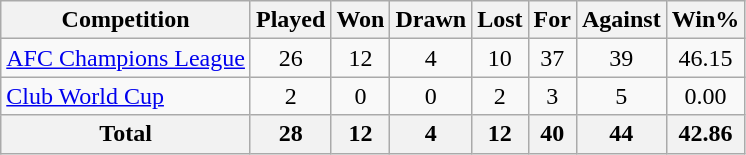<table class="wikitable sortable" style="text-align:center;">
<tr>
<th>Competition</th>
<th>Played</th>
<th>Won</th>
<th>Drawn</th>
<th>Lost</th>
<th>For</th>
<th>Against</th>
<th>Win%</th>
</tr>
<tr>
<td align="left"><a href='#'>AFC Champions League</a></td>
<td>26</td>
<td>12</td>
<td>4</td>
<td>10</td>
<td>37</td>
<td>39</td>
<td>46.15</td>
</tr>
<tr>
<td align="left"><a href='#'>Club World Cup</a></td>
<td>2</td>
<td>0</td>
<td>0</td>
<td>2</td>
<td>3</td>
<td>5</td>
<td>0.00</td>
</tr>
<tr>
<th>Total</th>
<th>28</th>
<th>12</th>
<th>4</th>
<th>12</th>
<th>40</th>
<th>44</th>
<th>42.86</th>
</tr>
</table>
